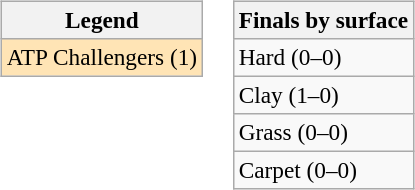<table>
<tr valign=top>
<td><br><table class=wikitable style=font-size:97%>
<tr>
<th>Legend</th>
</tr>
<tr bgcolor="moccasin">
<td>ATP Challengers (1)</td>
</tr>
</table>
</td>
<td><br><table class=wikitable style=font-size:97%>
<tr>
<th>Finals by surface</th>
</tr>
<tr>
<td>Hard (0–0)</td>
</tr>
<tr>
<td>Clay (1–0)</td>
</tr>
<tr>
<td>Grass (0–0)</td>
</tr>
<tr>
<td>Carpet (0–0)</td>
</tr>
</table>
</td>
</tr>
</table>
